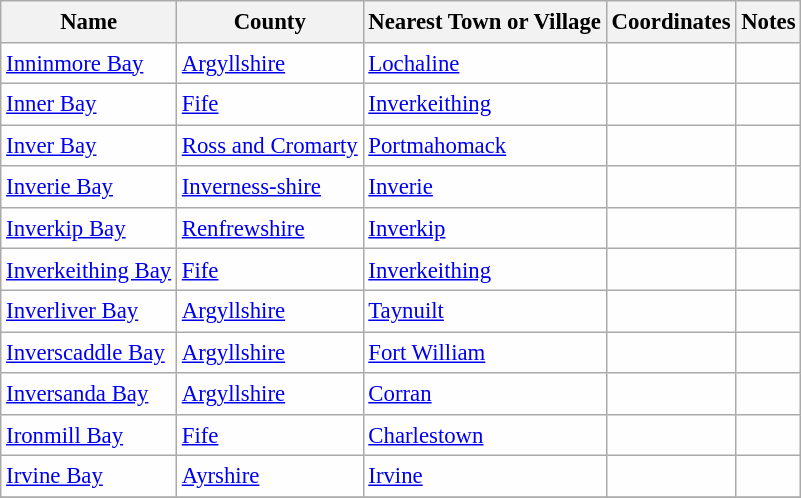<table class="wikitable sortable" style="table-layout:fixed;background-color:#FEFEFE;font-size:95%;padding:0.30em;line-height:1.35em;">
<tr>
<th scope="col">Name</th>
<th scope="col">County</th>
<th scope="col">Nearest Town or Village</th>
<th scope="col">Coordinates</th>
<th scope="col">Notes</th>
</tr>
<tr>
<td><a href='#'>Inninmore Bay</a></td>
<td><a href='#'>Argyllshire</a></td>
<td><a href='#'>Lochaline</a></td>
<td></td>
<td></td>
</tr>
<tr>
<td><a href='#'>Inner Bay</a></td>
<td><a href='#'>Fife</a></td>
<td><a href='#'>Inverkeithing</a></td>
<td></td>
<td></td>
</tr>
<tr>
<td><a href='#'>Inver Bay</a></td>
<td><a href='#'>Ross and Cromarty</a></td>
<td><a href='#'>Portmahomack</a></td>
<td></td>
<td></td>
</tr>
<tr>
<td><a href='#'>Inverie Bay</a></td>
<td><a href='#'>Inverness-shire</a></td>
<td><a href='#'>Inverie</a></td>
<td></td>
<td></td>
</tr>
<tr>
<td><a href='#'>Inverkip Bay</a></td>
<td><a href='#'>Renfrewshire</a></td>
<td><a href='#'>Inverkip</a></td>
<td></td>
<td></td>
</tr>
<tr>
<td><a href='#'>Inverkeithing Bay</a></td>
<td><a href='#'>Fife</a></td>
<td><a href='#'>Inverkeithing</a></td>
<td></td>
<td></td>
</tr>
<tr>
<td><a href='#'>Inverliver Bay</a></td>
<td><a href='#'>Argyllshire</a></td>
<td><a href='#'>Taynuilt</a></td>
<td></td>
<td></td>
</tr>
<tr>
<td><a href='#'>Inverscaddle Bay</a></td>
<td><a href='#'>Argyllshire</a></td>
<td><a href='#'>Fort William</a></td>
<td></td>
<td></td>
</tr>
<tr>
<td><a href='#'>Inversanda Bay</a></td>
<td><a href='#'>Argyllshire</a></td>
<td><a href='#'>Corran</a></td>
<td></td>
<td></td>
</tr>
<tr>
<td><a href='#'>Ironmill Bay</a></td>
<td><a href='#'>Fife</a></td>
<td><a href='#'>Charlestown</a></td>
<td></td>
<td></td>
</tr>
<tr>
<td><a href='#'>Irvine Bay</a></td>
<td><a href='#'>Ayrshire</a></td>
<td><a href='#'>Irvine</a></td>
<td></td>
<td></td>
</tr>
<tr>
</tr>
</table>
